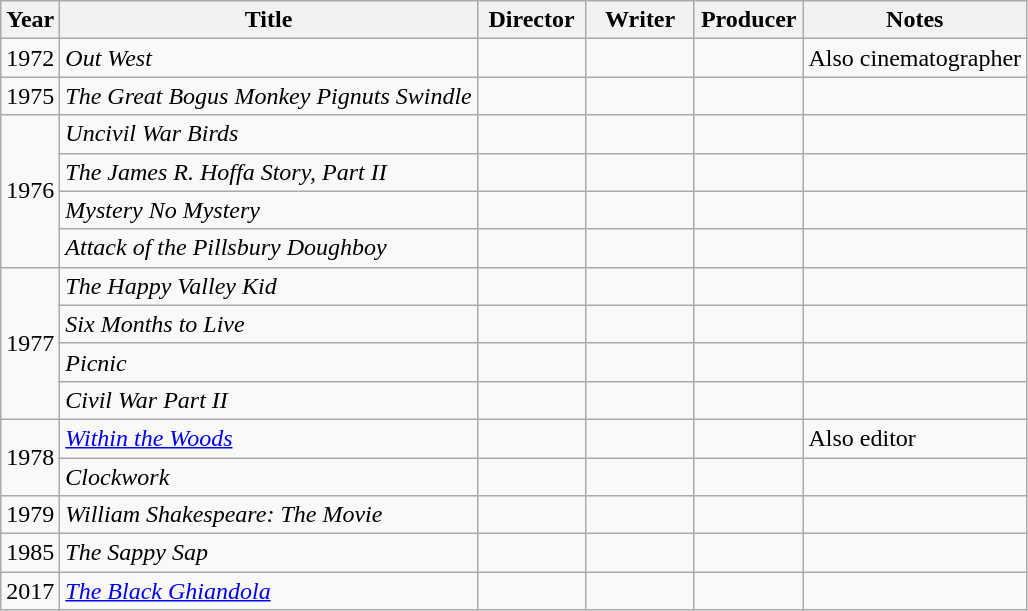<table class="wikitable">
<tr>
<th>Year</th>
<th>Title</th>
<th width="65">Director</th>
<th width="65">Writer</th>
<th width="65">Producer</th>
<th>Notes</th>
</tr>
<tr>
<td>1972</td>
<td><em>Out West</em></td>
<td></td>
<td></td>
<td></td>
<td>Also cinematographer</td>
</tr>
<tr>
<td>1975</td>
<td><em>The Great Bogus Monkey Pignuts Swindle</em></td>
<td></td>
<td></td>
<td></td>
<td></td>
</tr>
<tr>
<td rowspan=4>1976</td>
<td><em>Uncivil War Birds</em></td>
<td></td>
<td></td>
<td></td>
<td></td>
</tr>
<tr>
<td><em>The James R. Hoffa Story, Part II</em></td>
<td></td>
<td></td>
<td></td>
<td></td>
</tr>
<tr>
<td><em>Mystery No Mystery</em></td>
<td></td>
<td></td>
<td></td>
<td></td>
</tr>
<tr>
<td><em>Attack of the Pillsbury Doughboy</em></td>
<td></td>
<td></td>
<td></td>
<td></td>
</tr>
<tr>
<td rowspan=4>1977</td>
<td><em>The Happy Valley Kid</em></td>
<td></td>
<td></td>
<td></td>
<td></td>
</tr>
<tr>
<td><em>Six Months to Live</em></td>
<td></td>
<td></td>
<td></td>
<td></td>
</tr>
<tr>
<td><em>Picnic</em></td>
<td></td>
<td></td>
<td></td>
<td></td>
</tr>
<tr>
<td><em>Civil War Part II</em></td>
<td></td>
<td></td>
<td></td>
<td></td>
</tr>
<tr>
<td rowspan=2>1978</td>
<td><em><a href='#'>Within the Woods</a></em></td>
<td></td>
<td></td>
<td></td>
<td>Also editor</td>
</tr>
<tr>
<td><em>Clockwork</em></td>
<td></td>
<td></td>
<td></td>
<td></td>
</tr>
<tr>
<td>1979</td>
<td><em>William Shakespeare: The Movie</em></td>
<td></td>
<td></td>
<td></td>
<td></td>
</tr>
<tr>
<td>1985</td>
<td><em>The Sappy Sap</em></td>
<td></td>
<td></td>
<td></td>
<td></td>
</tr>
<tr>
<td>2017</td>
<td><em><a href='#'>The Black Ghiandola</a></em></td>
<td></td>
<td></td>
<td></td>
<td></td>
</tr>
</table>
